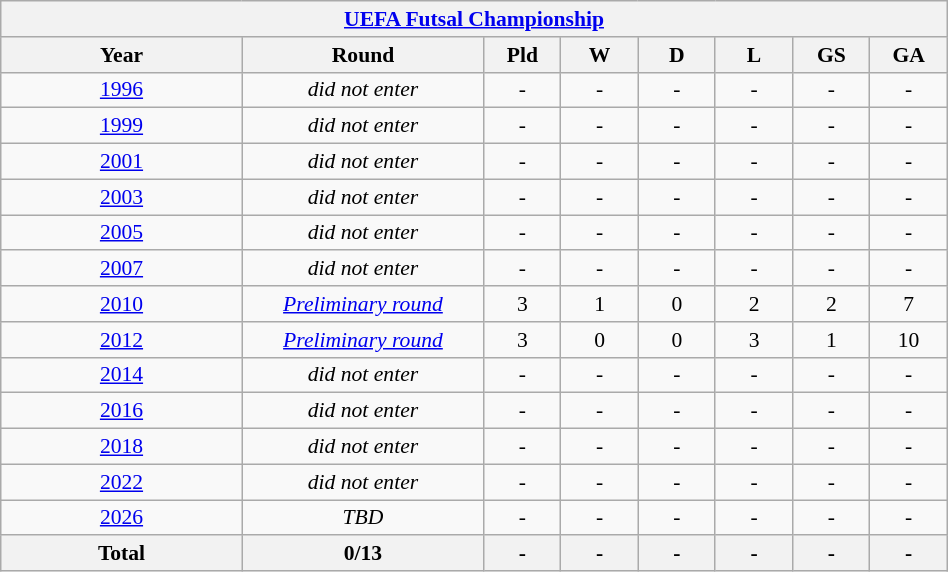<table class="wikitable" width=50% style="text-align: center;font-size:90%;">
<tr>
<th colspan=9><a href='#'>UEFA Futsal Championship</a></th>
</tr>
<tr>
<th width=25%>Year</th>
<th width=25%>Round</th>
<th width=8%>Pld</th>
<th width=8%>W</th>
<th width=8%>D</th>
<th width=8%>L</th>
<th width=8%>GS</th>
<th width=8%>GA</th>
</tr>
<tr>
<td><a href='#'>1996</a></td>
<td><em>did not enter</em></td>
<td>-</td>
<td>-</td>
<td>-</td>
<td>-</td>
<td>-</td>
<td>-</td>
</tr>
<tr>
<td><a href='#'>1999</a></td>
<td><em>did not enter</em></td>
<td>-</td>
<td>-</td>
<td>-</td>
<td>-</td>
<td>-</td>
<td>-</td>
</tr>
<tr>
<td><a href='#'>2001</a></td>
<td><em>did not enter</em></td>
<td>-</td>
<td>-</td>
<td>-</td>
<td>-</td>
<td>-</td>
<td>-</td>
</tr>
<tr>
<td><a href='#'>2003</a></td>
<td><em>did not enter</em></td>
<td>-</td>
<td>-</td>
<td>-</td>
<td>-</td>
<td>-</td>
<td>-</td>
</tr>
<tr>
<td><a href='#'>2005</a></td>
<td><em>did not enter</em></td>
<td>-</td>
<td>-</td>
<td>-</td>
<td>-</td>
<td>-</td>
<td>-</td>
</tr>
<tr>
<td><a href='#'>2007</a></td>
<td><em>did not enter</em></td>
<td>-</td>
<td>-</td>
<td>-</td>
<td>-</td>
<td>-</td>
<td>-</td>
</tr>
<tr>
<td><a href='#'>2010</a></td>
<td><em><a href='#'>Preliminary round</a></em></td>
<td>3</td>
<td>1</td>
<td>0</td>
<td>2</td>
<td>2</td>
<td>7</td>
</tr>
<tr>
<td><a href='#'>2012</a></td>
<td><em><a href='#'>Preliminary round</a></em></td>
<td>3</td>
<td>0</td>
<td>0</td>
<td>3</td>
<td>1</td>
<td>10</td>
</tr>
<tr>
<td><a href='#'>2014</a></td>
<td><em>did not enter</em></td>
<td>-</td>
<td>-</td>
<td>-</td>
<td>-</td>
<td>-</td>
<td>-</td>
</tr>
<tr>
<td><a href='#'>2016</a></td>
<td><em>did not enter</em></td>
<td>-</td>
<td>-</td>
<td>-</td>
<td>-</td>
<td>-</td>
<td>-</td>
</tr>
<tr>
<td><a href='#'>2018</a></td>
<td><em>did not enter</em></td>
<td>-</td>
<td>-</td>
<td>-</td>
<td>-</td>
<td>-</td>
<td>-</td>
</tr>
<tr>
<td><a href='#'>2022</a></td>
<td><em>did not enter</em></td>
<td>-</td>
<td>-</td>
<td>-</td>
<td>-</td>
<td>-</td>
<td>-</td>
</tr>
<tr>
<td><a href='#'>2026</a></td>
<td><em>TBD</em></td>
<td>-</td>
<td>-</td>
<td>-</td>
<td>-</td>
<td>-</td>
<td>-</td>
</tr>
<tr>
<th><strong>Total</strong></th>
<th>0/13</th>
<th>-</th>
<th>-</th>
<th>-</th>
<th>-</th>
<th>-</th>
<th>-</th>
</tr>
</table>
